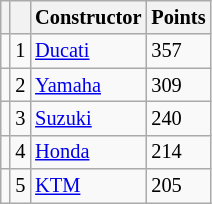<table class="wikitable" style="font-size: 85%;">
<tr>
<th></th>
<th></th>
<th>Constructor</th>
<th>Points</th>
</tr>
<tr>
<td></td>
<td align=center>1</td>
<td> <a href='#'>Ducati</a></td>
<td align=left>357</td>
</tr>
<tr>
<td></td>
<td align=center>2</td>
<td> <a href='#'>Yamaha</a></td>
<td align=left>309</td>
</tr>
<tr>
<td></td>
<td align=center>3</td>
<td> <a href='#'>Suzuki</a></td>
<td align=left>240</td>
</tr>
<tr>
<td></td>
<td align=center>4</td>
<td> <a href='#'>Honda</a></td>
<td align=left>214</td>
</tr>
<tr>
<td></td>
<td align=center>5</td>
<td> <a href='#'>KTM</a></td>
<td align=left>205</td>
</tr>
</table>
